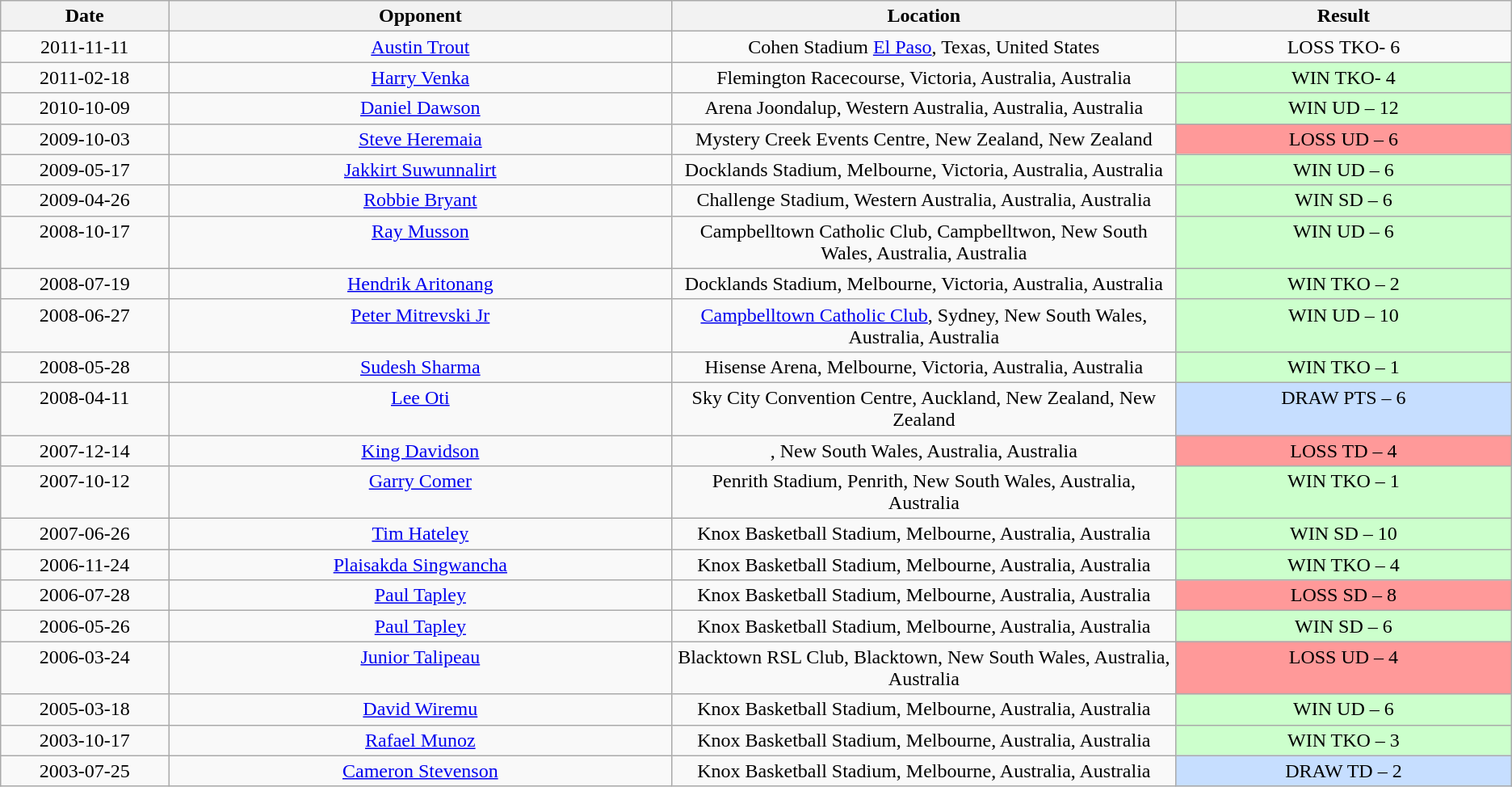<table class="wikitable" style="text-align:center">
<tr>
<th width="10%">Date</th>
<th width="30%">Opponent</th>
<th width="30%">Location</th>
<th width="20%">Result</th>
</tr>
<tr valign="top">
<td>2011-11-11</td>
<td><a href='#'>Austin Trout</a></td>
<td>Cohen Stadium <a href='#'>El Paso</a>, Texas, United States</td>
<td bgcolor=>LOSS TKO- 6</td>
</tr>
<tr valign="top">
<td>2011-02-18</td>
<td><a href='#'>Harry Venka</a></td>
<td>Flemington Racecourse, Victoria, Australia, Australia</td>
<td bgcolor=CCFFCC>WIN TKO- 4</td>
</tr>
<tr valign="top">
<td>2010-10-09</td>
<td><a href='#'>Daniel Dawson</a></td>
<td>Arena Joondalup, Western Australia, Australia, Australia</td>
<td bgcolor=CCFFCC>WIN UD – 12</td>
</tr>
<tr valign="top">
<td>2009-10-03</td>
<td><a href='#'>Steve Heremaia</a></td>
<td>Mystery Creek Events Centre, New Zealand, New Zealand</td>
<td bgcolor=FF9999>LOSS UD – 6</td>
</tr>
<tr valign="top">
<td>2009-05-17</td>
<td><a href='#'>Jakkirt Suwunnalirt</a></td>
<td>Docklands Stadium, Melbourne, Victoria, Australia, Australia</td>
<td bgcolor=CCFFCC>WIN UD – 6</td>
</tr>
<tr valign="top">
<td>2009-04-26</td>
<td><a href='#'>Robbie Bryant</a></td>
<td>Challenge Stadium, Western Australia, Australia, Australia</td>
<td bgcolor=CCFFCC>WIN SD – 6</td>
</tr>
<tr valign="top">
<td>2008-10-17</td>
<td><a href='#'>Ray Musson</a></td>
<td>Campbelltown Catholic Club, Campbelltwon, New South Wales, Australia, Australia</td>
<td bgcolor=CCFFCC>WIN UD – 6</td>
</tr>
<tr valign="top">
<td>2008-07-19</td>
<td><a href='#'>Hendrik Aritonang</a></td>
<td>Docklands Stadium, Melbourne, Victoria, Australia, Australia</td>
<td bgcolor=CCFFCC>WIN TKO – 2</td>
</tr>
<tr valign="top">
<td>2008-06-27</td>
<td><a href='#'>Peter Mitrevski Jr</a></td>
<td><a href='#'>Campbelltown Catholic Club</a>, Sydney, New South Wales, Australia, Australia</td>
<td bgcolor=CCFFCC>WIN UD – 10</td>
</tr>
<tr valign="top">
<td>2008-05-28</td>
<td><a href='#'>Sudesh Sharma</a></td>
<td>Hisense Arena, Melbourne, Victoria, Australia, Australia</td>
<td bgcolor=CCFFCC>WIN TKO – 1</td>
</tr>
<tr valign="top">
<td>2008-04-11</td>
<td><a href='#'>Lee Oti</a></td>
<td>Sky City Convention Centre, Auckland, New Zealand, New Zealand</td>
<td bgcolor=C6DEFF>DRAW PTS – 6</td>
</tr>
<tr valign="top">
<td>2007-12-14</td>
<td><a href='#'>King Davidson</a></td>
<td>, New South Wales, Australia, Australia</td>
<td bgcolor=FF9999>LOSS TD – 4</td>
</tr>
<tr valign="top">
<td>2007-10-12</td>
<td><a href='#'>Garry Comer</a></td>
<td>Penrith Stadium, Penrith, New South Wales, Australia, Australia</td>
<td bgcolor=CCFFCC>WIN TKO – 1</td>
</tr>
<tr valign="top">
<td>2007-06-26</td>
<td><a href='#'>Tim Hateley</a></td>
<td>Knox Basketball Stadium, Melbourne, Australia, Australia</td>
<td bgcolor=CCFFCC>WIN SD – 10</td>
</tr>
<tr valign="top">
<td>2006-11-24</td>
<td><a href='#'>Plaisakda Singwancha</a></td>
<td>Knox Basketball Stadium, Melbourne, Australia, Australia</td>
<td bgcolor=CCFFCC>WIN TKO – 4</td>
</tr>
<tr valign="top">
<td>2006-07-28</td>
<td><a href='#'>Paul Tapley</a></td>
<td>Knox Basketball Stadium, Melbourne, Australia, Australia</td>
<td bgcolor=FF9999>LOSS SD – 8</td>
</tr>
<tr valign="top">
<td>2006-05-26</td>
<td><a href='#'>Paul Tapley</a></td>
<td>Knox Basketball Stadium, Melbourne, Australia, Australia</td>
<td bgcolor=CCFFCC>WIN SD – 6</td>
</tr>
<tr valign="top">
<td>2006-03-24</td>
<td><a href='#'>Junior Talipeau</a></td>
<td>Blacktown RSL Club, Blacktown, New South Wales, Australia, Australia</td>
<td bgcolor=FF9999>LOSS UD – 4</td>
</tr>
<tr valign="top">
<td>2005-03-18</td>
<td><a href='#'>David Wiremu</a></td>
<td>Knox Basketball Stadium, Melbourne, Australia, Australia</td>
<td bgcolor=CCFFCC>WIN UD – 6</td>
</tr>
<tr valign="top">
<td>2003-10-17</td>
<td><a href='#'>Rafael Munoz</a></td>
<td>Knox Basketball Stadium, Melbourne, Australia, Australia</td>
<td bgcolor=CCFFCC>WIN TKO – 3</td>
</tr>
<tr valign="top">
<td>2003-07-25</td>
<td><a href='#'>Cameron Stevenson</a></td>
<td>Knox Basketball Stadium, Melbourne, Australia, Australia</td>
<td bgcolor=C6DEFF>DRAW TD – 2</td>
</tr>
</table>
